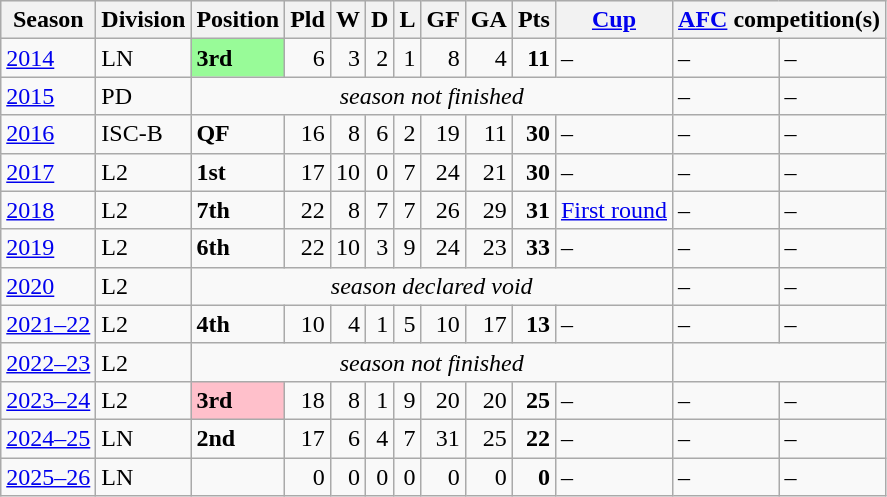<table class="wikitable">
<tr style="background:#efefef;">
<th>Season</th>
<th>Division</th>
<th>Position</th>
<th>Pld</th>
<th>W</th>
<th>D</th>
<th>L</th>
<th>GF</th>
<th>GA</th>
<th>Pts</th>
<th><a href='#'>Cup</a></th>
<th colspan=2><a href='#'>AFC</a> competition(s)</th>
</tr>
<tr>
<td><a href='#'>2014</a></td>
<td>LN</td>
<td bgcolor=palegreen><strong>3rd</strong></td>
<td align=right>6</td>
<td align=right>3</td>
<td align=right>2</td>
<td align=right>1</td>
<td align=right>8</td>
<td align=right>4</td>
<td align=right><strong>11</strong></td>
<td>–</td>
<td>–</td>
<td>–</td>
</tr>
<tr>
<td><a href='#'>2015</a></td>
<td>PD</td>
<td align=center colspan=9><em>season not finished</em></td>
<td>–</td>
<td>–</td>
</tr>
<tr>
<td><a href='#'>2016</a></td>
<td>ISC-B</td>
<td><strong>QF</strong></td>
<td align=right>16</td>
<td align=right>8</td>
<td align=right>6</td>
<td align=right>2</td>
<td align=right>19</td>
<td align=right>11</td>
<td align=right><strong>30</strong></td>
<td>–</td>
<td>–</td>
<td>–</td>
</tr>
<tr>
<td><a href='#'>2017</a></td>
<td>L2</td>
<td><strong>1st</strong></td>
<td align=right>17</td>
<td align=right>10</td>
<td align=right>0</td>
<td align=right>7</td>
<td align=right>24</td>
<td align=right>21</td>
<td align=right><strong>30</strong></td>
<td>–</td>
<td>–</td>
<td>–</td>
</tr>
<tr>
<td><a href='#'>2018</a></td>
<td>L2</td>
<td><strong>7th</strong></td>
<td align=right>22</td>
<td align=right>8</td>
<td align=right>7</td>
<td align=right>7</td>
<td align=right>26</td>
<td align=right>29</td>
<td align=right><strong>31</strong></td>
<td><a href='#'>First round</a></td>
<td>–</td>
<td>–</td>
</tr>
<tr>
<td><a href='#'>2019</a></td>
<td>L2</td>
<td><strong>6th</strong></td>
<td align=right>22</td>
<td align=right>10</td>
<td align=right>3</td>
<td align=right>9</td>
<td align=right>24</td>
<td align=right>23</td>
<td align=right><strong>33</strong></td>
<td>–</td>
<td>–</td>
<td>–</td>
</tr>
<tr>
<td><a href='#'>2020</a></td>
<td>L2</td>
<td align=center colspan=9><em>season declared void</em></td>
<td>–</td>
<td>–</td>
</tr>
<tr>
<td><a href='#'>2021–22</a></td>
<td>L2</td>
<td><strong>4th</strong></td>
<td align=right>10</td>
<td align=right>4</td>
<td align=right>1</td>
<td align=right>5</td>
<td align=right>10</td>
<td align=right>17</td>
<td align=right><strong>13</strong></td>
<td>–</td>
<td>–</td>
<td>–</td>
</tr>
<tr>
<td><a href='#'>2022–23</a></td>
<td>L2</td>
<td align=center colspan=9><em>season not finished</em></td>
</tr>
<tr>
<td><a href='#'>2023–24</a></td>
<td>L2</td>
<td bgcolor=pink><strong>3rd</strong></td>
<td align=right>18</td>
<td align=right>8</td>
<td align=right>1</td>
<td align=right>9</td>
<td align=right>20</td>
<td align=right>20</td>
<td align=right><strong>25</strong></td>
<td>–</td>
<td>–</td>
<td>–</td>
</tr>
<tr>
<td><a href='#'>2024–25</a></td>
<td>LN</td>
<td><strong>2nd</strong></td>
<td align=right>17</td>
<td align=right>6</td>
<td align=right>4</td>
<td align=right>7</td>
<td align=right>31</td>
<td align=right>25</td>
<td align=right><strong>22</strong></td>
<td>–</td>
<td>–</td>
<td>–</td>
</tr>
<tr>
<td><a href='#'>2025–26</a></td>
<td>LN</td>
<td></td>
<td align=right>0</td>
<td align=right>0</td>
<td align=right>0</td>
<td align=right>0</td>
<td align=right>0</td>
<td align=right>0</td>
<td align=right><strong>0</strong></td>
<td>–</td>
<td>–</td>
<td>–</td>
</tr>
</table>
